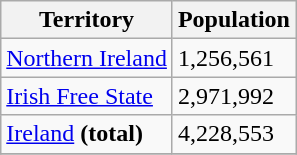<table class="wikitable">
<tr>
<th>Territory</th>
<th>Population</th>
</tr>
<tr>
<td> <a href='#'>Northern Ireland</a></td>
<td>1,256,561</td>
</tr>
<tr>
<td> <a href='#'>Irish Free State</a></td>
<td>2,971,992</td>
</tr>
<tr>
<td> <a href='#'>Ireland</a> <strong>(total)</strong></td>
<td>4,228,553</td>
</tr>
<tr>
</tr>
</table>
